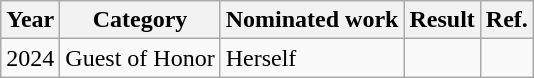<table class="wikitable">
<tr>
<th>Year</th>
<th>Category</th>
<th>Nominated work</th>
<th>Result</th>
<th>Ref.</th>
</tr>
<tr>
<td>2024</td>
<td>Guest of Honor</td>
<td>Herself</td>
<td></td>
<td align="center"></td>
</tr>
</table>
